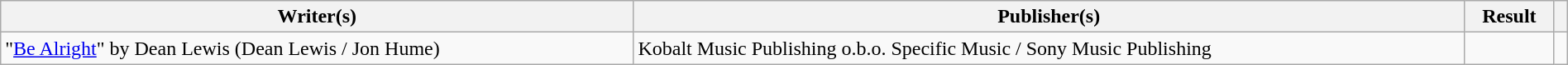<table class="wikitable" width=100%>
<tr>
<th scope="col">Writer(s)</th>
<th scope="col">Publisher(s)</th>
<th scope="col">Result</th>
<th scope="col"></th>
</tr>
<tr>
<td>"<a href='#'>Be Alright</a>" by Dean Lewis (Dean Lewis / Jon Hume)</td>
<td>Kobalt Music Publishing o.b.o. Specific Music / Sony Music Publishing</td>
<td></td>
<td></td>
</tr>
</table>
